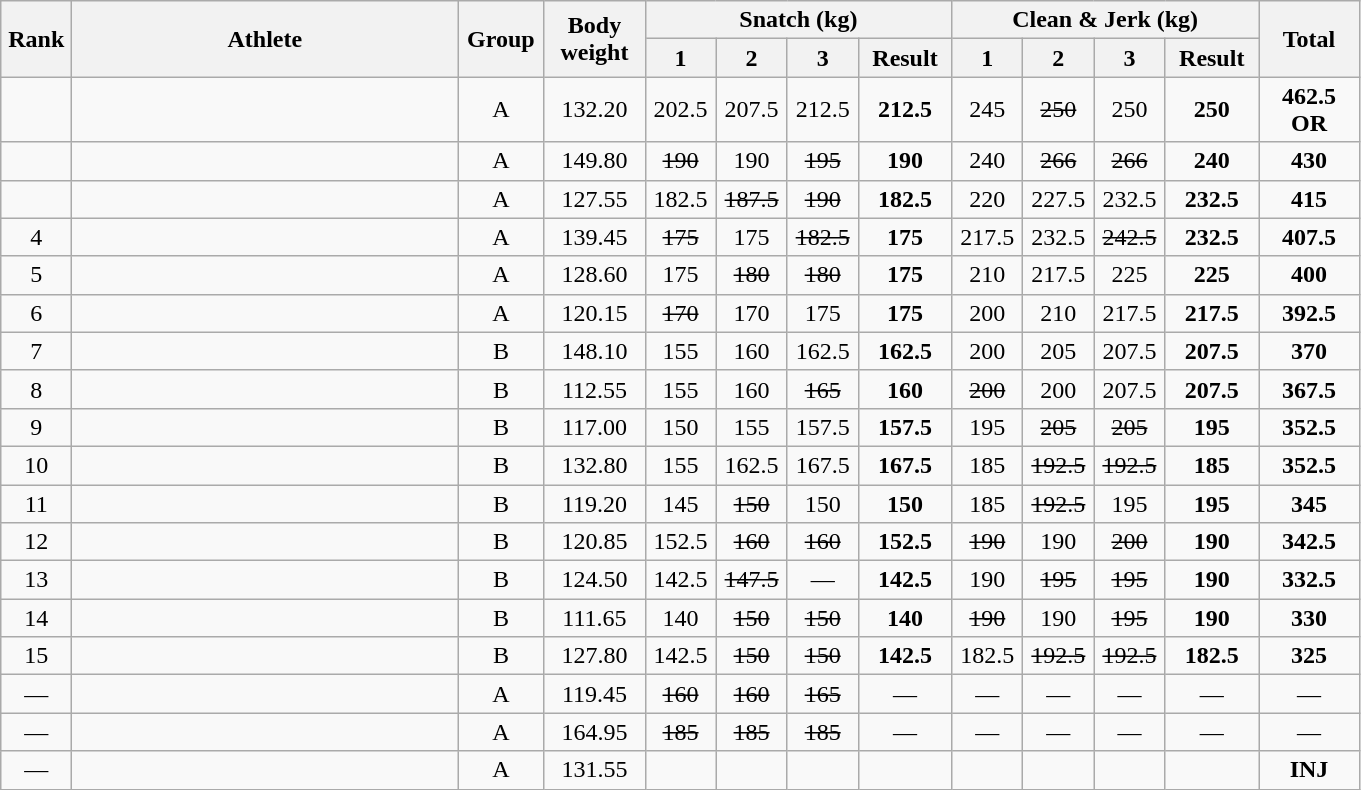<table class = "wikitable" style="text-align:center;">
<tr>
<th rowspan=2 width=40>Rank</th>
<th rowspan=2 width=250>Athlete</th>
<th rowspan=2 width=50>Group</th>
<th rowspan=2 width=60>Body weight</th>
<th colspan=4>Snatch (kg)</th>
<th colspan=4>Clean & Jerk (kg)</th>
<th rowspan=2 width=60>Total</th>
</tr>
<tr>
<th width=40>1</th>
<th width=40>2</th>
<th width=40>3</th>
<th width=55>Result</th>
<th width=40>1</th>
<th width=40>2</th>
<th width=40>3</th>
<th width=55>Result</th>
</tr>
<tr>
<td></td>
<td align=left></td>
<td>A</td>
<td>132.20</td>
<td>202.5</td>
<td>207.5</td>
<td>212.5</td>
<td><strong>212.5</strong></td>
<td>245</td>
<td><s>250</s></td>
<td>250</td>
<td><strong>250</strong></td>
<td><strong>462.5</strong> <strong>OR</strong></td>
</tr>
<tr>
<td></td>
<td align=left></td>
<td>A</td>
<td>149.80</td>
<td><s>190</s></td>
<td>190</td>
<td><s>195</s></td>
<td><strong>190</strong></td>
<td>240</td>
<td><s>266</s></td>
<td><s>266</s></td>
<td><strong>240</strong></td>
<td><strong>430</strong></td>
</tr>
<tr>
<td></td>
<td align=left></td>
<td>A</td>
<td>127.55</td>
<td>182.5</td>
<td><s>187.5</s></td>
<td><s>190</s></td>
<td><strong>182.5</strong></td>
<td>220</td>
<td>227.5</td>
<td>232.5</td>
<td><strong>232.5</strong></td>
<td><strong>415</strong></td>
</tr>
<tr>
<td>4</td>
<td align=left></td>
<td>A</td>
<td>139.45</td>
<td><s>175</s></td>
<td>175</td>
<td><s>182.5</s></td>
<td><strong>175</strong></td>
<td>217.5</td>
<td>232.5</td>
<td><s>242.5</s></td>
<td><strong>232.5</strong></td>
<td><strong>407.5</strong></td>
</tr>
<tr>
<td>5</td>
<td align=left></td>
<td>A</td>
<td>128.60</td>
<td>175</td>
<td><s>180</s></td>
<td><s>180</s></td>
<td><strong>175</strong></td>
<td>210</td>
<td>217.5</td>
<td>225</td>
<td><strong>225</strong></td>
<td><strong>400</strong></td>
</tr>
<tr>
<td>6</td>
<td align=left></td>
<td>A</td>
<td>120.15</td>
<td><s>170</s></td>
<td>170</td>
<td>175</td>
<td><strong>175</strong></td>
<td>200</td>
<td>210</td>
<td>217.5</td>
<td><strong>217.5</strong></td>
<td><strong>392.5</strong></td>
</tr>
<tr>
<td>7</td>
<td align=left></td>
<td>B</td>
<td>148.10</td>
<td>155</td>
<td>160</td>
<td>162.5</td>
<td><strong>162.5</strong></td>
<td>200</td>
<td>205</td>
<td>207.5</td>
<td><strong>207.5</strong></td>
<td><strong>370</strong></td>
</tr>
<tr>
<td>8</td>
<td align=left></td>
<td>B</td>
<td>112.55</td>
<td>155</td>
<td>160</td>
<td><s>165</s></td>
<td><strong>160</strong></td>
<td><s>200</s></td>
<td>200</td>
<td>207.5</td>
<td><strong>207.5</strong></td>
<td><strong>367.5</strong></td>
</tr>
<tr>
<td>9</td>
<td align=left></td>
<td>B</td>
<td>117.00</td>
<td>150</td>
<td>155</td>
<td>157.5</td>
<td><strong>157.5</strong></td>
<td>195</td>
<td><s>205</s></td>
<td><s>205</s></td>
<td><strong>195</strong></td>
<td><strong>352.5</strong></td>
</tr>
<tr>
<td>10</td>
<td align=left></td>
<td>B</td>
<td>132.80</td>
<td>155</td>
<td>162.5</td>
<td>167.5</td>
<td><strong>167.5</strong></td>
<td>185</td>
<td><s>192.5</s></td>
<td><s>192.5</s></td>
<td><strong>185</strong></td>
<td><strong>352.5</strong></td>
</tr>
<tr>
<td>11</td>
<td align=left></td>
<td>B</td>
<td>119.20</td>
<td>145</td>
<td><s>150</s></td>
<td>150</td>
<td><strong>150</strong></td>
<td>185</td>
<td><s>192.5</s></td>
<td>195</td>
<td><strong>195</strong></td>
<td><strong>345</strong></td>
</tr>
<tr>
<td>12</td>
<td align=left></td>
<td>B</td>
<td>120.85</td>
<td>152.5</td>
<td><s>160</s></td>
<td><s>160</s></td>
<td><strong>152.5</strong></td>
<td><s>190</s></td>
<td>190</td>
<td><s>200</s></td>
<td><strong>190</strong></td>
<td><strong>342.5</strong></td>
</tr>
<tr>
<td>13</td>
<td align=left></td>
<td>B</td>
<td>124.50</td>
<td>142.5</td>
<td><s>147.5</s></td>
<td>—</td>
<td><strong>142.5</strong></td>
<td>190</td>
<td><s>195</s></td>
<td><s>195</s></td>
<td><strong>190</strong></td>
<td><strong>332.5</strong></td>
</tr>
<tr>
<td>14</td>
<td align=left></td>
<td>B</td>
<td>111.65</td>
<td>140</td>
<td><s>150</s></td>
<td><s>150</s></td>
<td><strong>140</strong></td>
<td><s>190</s></td>
<td>190</td>
<td><s>195</s></td>
<td><strong>190</strong></td>
<td><strong>330</strong></td>
</tr>
<tr>
<td>15</td>
<td align=left></td>
<td>B</td>
<td>127.80</td>
<td>142.5</td>
<td><s>150</s></td>
<td><s>150</s></td>
<td><strong>142.5</strong></td>
<td>182.5</td>
<td><s>192.5</s></td>
<td><s>192.5</s></td>
<td><strong>182.5</strong></td>
<td><strong>325</strong></td>
</tr>
<tr>
<td>—</td>
<td align=left></td>
<td>A</td>
<td>119.45</td>
<td><s>160</s></td>
<td><s>160</s></td>
<td><s>165</s></td>
<td>—</td>
<td>—</td>
<td>—</td>
<td>—</td>
<td>—</td>
<td>—</td>
</tr>
<tr>
<td>—</td>
<td align=left></td>
<td>A</td>
<td>164.95</td>
<td><s>185</s></td>
<td><s>185</s></td>
<td><s>185</s></td>
<td>—</td>
<td>—</td>
<td>—</td>
<td>—</td>
<td>—</td>
<td>—</td>
</tr>
<tr>
<td>—</td>
<td align=left></td>
<td>A</td>
<td>131.55</td>
<td></td>
<td></td>
<td></td>
<td></td>
<td></td>
<td></td>
<td></td>
<td></td>
<td><strong>INJ</strong></td>
</tr>
</table>
